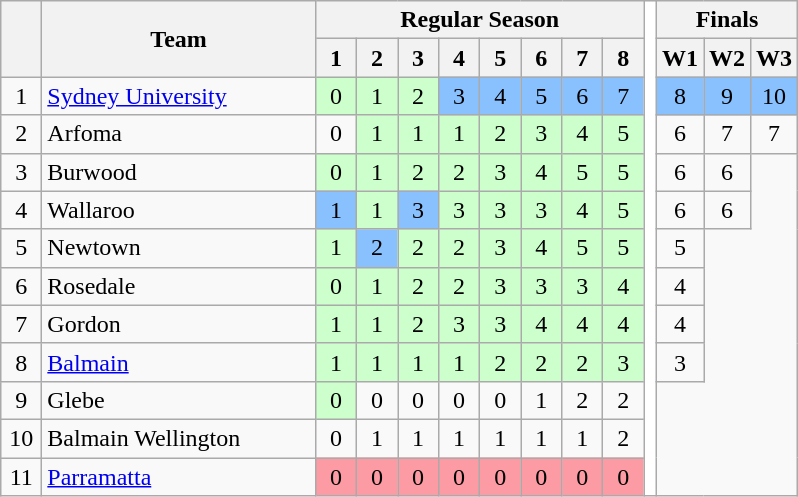<table class="wikitable" style="text-align:center;">
<tr>
<th rowspan="2" width="20" abbr="Position"></th>
<th rowspan="2" width="175">Team</th>
<th colspan="8">Regular Season</th>
<th rowspan="13" width="1" style="background: #fff;"></th>
<th colspan="4">Finals</th>
</tr>
<tr>
<th width="20" abbr="Round 1">1</th>
<th width="20" abbr="Round 2">2</th>
<th width="20" abbr="Round 3">3</th>
<th width="20" abbr="Round 4">4</th>
<th width="20" abbr="Round 5">5</th>
<th width="20" abbr="Round 6">6</th>
<th width="20" abbr="Round 7">7</th>
<th width="20" abbr="Round 8">8</th>
<th width="20" abbr="Finals Week 1">W1</th>
<th width="20" abbr="Finals Week 2">W2</th>
<th width="20" abbr="Finals Week 3">W3</th>
</tr>
<tr>
<td>1</td>
<td style="text-align:left;"> <a href='#'>Sydney University</a></td>
<td style="background: #ccffcc;">0</td>
<td style="background: #ccffcc;">1</td>
<td style="background: #ccffcc;">2</td>
<td style="background: #89c1ff;">3</td>
<td style="background: #89c1ff;">4</td>
<td style="background: #89c1ff;">5</td>
<td style="background: #89c1ff;">6</td>
<td style="background: #89c1ff;">7</td>
<td style="background: #89c1ff;">8</td>
<td style="background: #89c1ff;">9</td>
<td style="background: #89c1ff;">10</td>
</tr>
<tr>
<td>2</td>
<td style="text-align:left;"> Arfoma</td>
<td>0</td>
<td style="background: #ccffcc;">1</td>
<td style="background: #ccffcc;">1</td>
<td style="background: #ccffcc;">1</td>
<td style="background: #ccffcc;">2</td>
<td style="background: #ccffcc;">3</td>
<td style="background: #ccffcc;">4</td>
<td style="background: #ccffcc;">5</td>
<td>6</td>
<td>7</td>
<td>7</td>
</tr>
<tr>
<td>3</td>
<td style="text-align:left;"> Burwood</td>
<td style="background: #ccffcc;">0</td>
<td style="background: #ccffcc;">1</td>
<td style="background: #ccffcc;">2</td>
<td style="background: #ccffcc;">2</td>
<td style="background: #ccffcc;">3</td>
<td style="background: #ccffcc;">4</td>
<td style="background: #ccffcc;">5</td>
<td style="background: #ccffcc;">5</td>
<td>6</td>
<td>6</td>
</tr>
<tr>
<td>4</td>
<td style="text-align:left;"> Wallaroo</td>
<td style="background: #89c1ff;">1</td>
<td style="background: #ccffcc;">1</td>
<td style="background: #89c1ff;">3</td>
<td style="background: #ccffcc;">3</td>
<td style="background: #ccffcc;">3</td>
<td style="background: #ccffcc;">3</td>
<td style="background: #ccffcc;">4</td>
<td style="background: #ccffcc;">5</td>
<td>6</td>
<td>6</td>
</tr>
<tr>
<td>5</td>
<td style="text-align:left;"> Newtown</td>
<td style="background: #ccffcc;">1</td>
<td style="background: #89c1ff;">2</td>
<td style="background: #ccffcc;">2</td>
<td style="background: #ccffcc;">2</td>
<td style="background: #ccffcc;">3</td>
<td style="background: #ccffcc;">4</td>
<td style="background: #ccffcc;">5</td>
<td style="background: #ccffcc;">5</td>
<td>5</td>
</tr>
<tr>
<td>6</td>
<td style="text-align:left;"> Rosedale</td>
<td style="background: #ccffcc;">0</td>
<td style="background: #ccffcc;">1</td>
<td style="background: #ccffcc;">2</td>
<td style="background: #ccffcc;">2</td>
<td style="background: #ccffcc;">3</td>
<td style="background: #ccffcc;">3</td>
<td style="background: #ccffcc;">3</td>
<td style="background: #ccffcc;">4</td>
<td>4</td>
</tr>
<tr>
<td>7</td>
<td style="text-align:left;"> Gordon</td>
<td style="background: #ccffcc;">1</td>
<td style="background: #ccffcc;">1</td>
<td style="background: #ccffcc;">2</td>
<td style="background: #ccffcc;">3</td>
<td style="background: #ccffcc;">3</td>
<td style="background: #ccffcc;">4</td>
<td style="background: #ccffcc;">4</td>
<td style="background: #ccffcc;">4</td>
<td>4</td>
</tr>
<tr>
<td>8</td>
<td style="text-align:left;"> <a href='#'>Balmain</a></td>
<td style="background: #ccffcc;">1</td>
<td style="background: #ccffcc;">1</td>
<td style="background: #ccffcc;">1</td>
<td style="background: #ccffcc;">1</td>
<td style="background: #ccffcc;">2</td>
<td style="background: #ccffcc;">2</td>
<td style="background: #ccffcc;">2</td>
<td style="background: #ccffcc;">3</td>
<td>3</td>
</tr>
<tr>
<td>9</td>
<td style="text-align:left;">Glebe</td>
<td style="background: #ccffcc;">0</td>
<td>0</td>
<td>0</td>
<td>0</td>
<td>0</td>
<td>1</td>
<td>2</td>
<td>2</td>
</tr>
<tr>
<td>10</td>
<td style="text-align:left;"> Balmain Wellington</td>
<td>0</td>
<td>1</td>
<td>1</td>
<td>1</td>
<td>1</td>
<td>1</td>
<td>1</td>
<td>2</td>
</tr>
<tr>
<td>11</td>
<td style="text-align:left;"> <a href='#'>Parramatta</a></td>
<td style="background: #FD9BA4;">0</td>
<td style="background: #FD9BA4;">0</td>
<td style="background: #FD9BA4;">0</td>
<td style="background: #FD9BA4;">0</td>
<td style="background: #FD9BA4;">0</td>
<td style="background: #FD9BA4;">0</td>
<td style="background: #FD9BA4;">0</td>
<td style="background: #FD9BA4;">0</td>
</tr>
</table>
